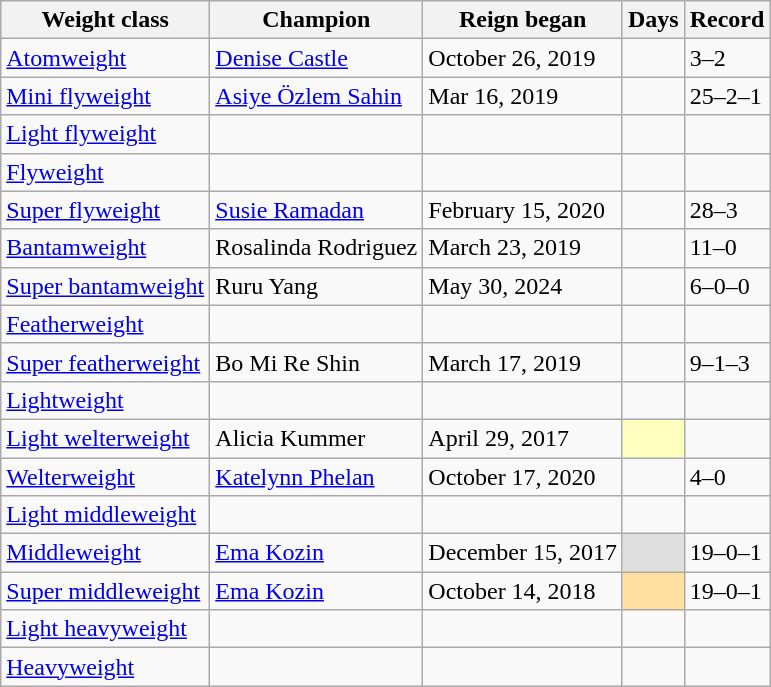<table class="wikitable sortable" style="text-align:left">
<tr>
<th>Weight class</th>
<th>Champion</th>
<th>Reign began</th>
<th>Days</th>
<th>Record</th>
</tr>
<tr>
<td><a href='#'>Atomweight</a></td>
<td> <a href='#'>Denise Castle</a></td>
<td>October 26, 2019</td>
<td></td>
<td>3–2</td>
</tr>
<tr>
<td><a href='#'>Mini flyweight</a></td>
<td> <a href='#'>Asiye Özlem Sahin</a></td>
<td>Mar 16, 2019</td>
<td></td>
<td>25–2–1</td>
</tr>
<tr>
<td><a href='#'>Light flyweight</a></td>
<td></td>
<td></td>
<td></td>
<td></td>
</tr>
<tr>
<td><a href='#'>Flyweight</a></td>
<td></td>
<td></td>
<td></td>
<td></td>
</tr>
<tr>
<td><a href='#'>Super flyweight</a></td>
<td> <a href='#'>Susie Ramadan</a></td>
<td>February 15, 2020</td>
<td></td>
<td>28–3</td>
</tr>
<tr>
<td><a href='#'>Bantamweight</a></td>
<td> Rosalinda Rodriguez</td>
<td>March 23, 2019</td>
<td></td>
<td>11–0</td>
</tr>
<tr>
<td><a href='#'>Super bantamweight</a></td>
<td> Ruru Yang</td>
<td>May 30, 2024</td>
<td></td>
<td>6–0–0</td>
</tr>
<tr>
<td><a href='#'>Featherweight</a></td>
<td></td>
<td></td>
<td></td>
<td></td>
</tr>
<tr>
<td><a href='#'>Super featherweight</a></td>
<td> Bo Mi Re Shin</td>
<td>March 17, 2019</td>
<td></td>
<td>9–1–3</td>
</tr>
<tr>
<td><a href='#'>Lightweight</a></td>
<td></td>
<td></td>
<td></td>
<td></td>
</tr>
<tr>
<td><a href='#'>Light welterweight</a></td>
<td> Alicia Kummer</td>
<td>April 29, 2017</td>
<td style="background:#ffffbf;"></td>
<td></td>
</tr>
<tr>
<td><a href='#'>Welterweight</a></td>
<td> <a href='#'>Katelynn Phelan</a></td>
<td>October 17, 2020</td>
<td></td>
<td>4–0</td>
</tr>
<tr>
<td><a href='#'>Light middleweight</a></td>
<td></td>
<td></td>
<td></td>
<td></td>
</tr>
<tr>
<td><a href='#'>Middleweight</a></td>
<td> <a href='#'>Ema Kozin</a></td>
<td>December 15, 2017</td>
<td style="background:#dfdfdf;"></td>
<td>19–0–1</td>
</tr>
<tr>
<td><a href='#'>Super middleweight</a></td>
<td> <a href='#'>Ema Kozin</a></td>
<td>October 14, 2018</td>
<td style="background:#ffdf9f;"></td>
<td>19–0–1</td>
</tr>
<tr>
<td><a href='#'>Light heavyweight</a></td>
<td></td>
<td></td>
<td></td>
<td></td>
</tr>
<tr>
<td><a href='#'>Heavyweight</a></td>
<td></td>
<td></td>
<td></td>
<td></td>
</tr>
</table>
